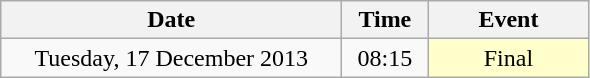<table class = "wikitable" style="text-align:center;">
<tr>
<th width=220>Date</th>
<th width=50>Time</th>
<th width=100>Event</th>
</tr>
<tr>
<td>Tuesday, 17 December 2013</td>
<td>08:15</td>
<td bgcolor=ffffcc>Final</td>
</tr>
</table>
